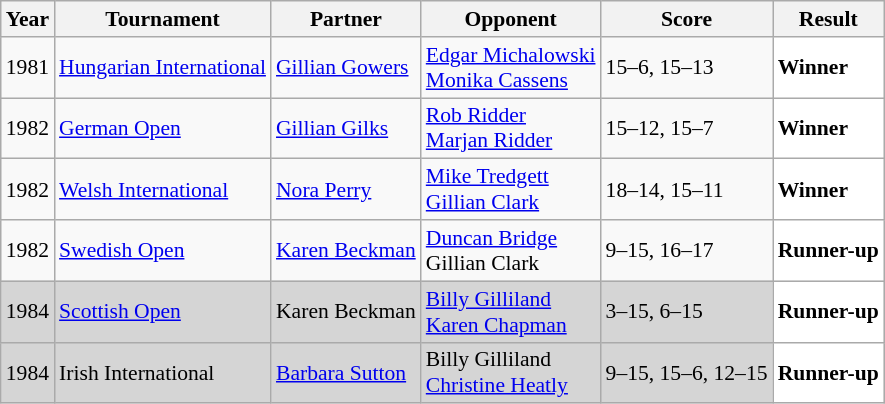<table class="sortable wikitable" style="font-size: 90%;">
<tr>
<th>Year</th>
<th>Tournament</th>
<th>Partner</th>
<th>Opponent</th>
<th>Score</th>
<th>Result</th>
</tr>
<tr>
<td align="center">1981</td>
<td><a href='#'>Hungarian International</a></td>
<td> <a href='#'>Gillian Gowers</a></td>
<td> <a href='#'>Edgar Michalowski</a><br> <a href='#'>Monika Cassens</a></td>
<td>15–6, 15–13</td>
<td style="text-align:left; background:white"> <strong>Winner</strong></td>
</tr>
<tr>
<td align="center">1982</td>
<td><a href='#'>German Open</a></td>
<td> <a href='#'>Gillian Gilks</a></td>
<td> <a href='#'>Rob Ridder</a><br> <a href='#'>Marjan Ridder</a></td>
<td>15–12, 15–7</td>
<td style="text-align:left; background:white"> <strong>Winner</strong></td>
</tr>
<tr>
<td align="center">1982</td>
<td><a href='#'>Welsh International</a></td>
<td> <a href='#'>Nora Perry</a></td>
<td> <a href='#'>Mike Tredgett</a><br> <a href='#'>Gillian Clark</a></td>
<td>18–14, 15–11</td>
<td style="text-align:left; background:white"> <strong>Winner</strong></td>
</tr>
<tr>
<td align="center">1982</td>
<td><a href='#'>Swedish Open</a></td>
<td> <a href='#'>Karen Beckman</a></td>
<td> <a href='#'>Duncan Bridge</a><br> Gillian Clark</td>
<td>9–15, 16–17</td>
<td style="text-align:left; background:white"> <strong>Runner-up</strong></td>
</tr>
<tr style="background:#D5D5D5">
<td align="center">1984</td>
<td><a href='#'>Scottish Open</a></td>
<td> Karen Beckman</td>
<td> <a href='#'>Billy Gilliland</a><br> <a href='#'>Karen Chapman</a></td>
<td>3–15, 6–15</td>
<td style="text-align:left; background:white"> <strong>Runner-up</strong></td>
</tr>
<tr style="background:#D5D5D5">
<td align="center">1984</td>
<td>Irish International</td>
<td> <a href='#'>Barbara Sutton</a></td>
<td> Billy Gilliland<br> <a href='#'>Christine Heatly</a></td>
<td>9–15, 15–6, 12–15</td>
<td style="text-align:left; background:white"> <strong>Runner-up</strong></td>
</tr>
</table>
